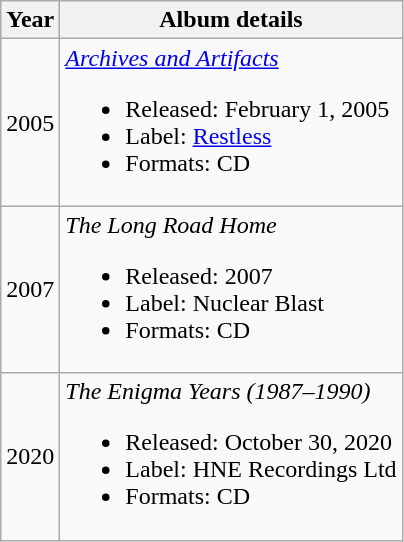<table class="wikitable">
<tr>
<th>Year</th>
<th>Album details</th>
</tr>
<tr>
<td>2005</td>
<td style="text-align:left;"><em><a href='#'>Archives and Artifacts</a></em><br><ul><li>Released: February 1, 2005</li><li>Label: <a href='#'>Restless</a></li><li>Formats: CD</li></ul></td>
</tr>
<tr>
<td>2007</td>
<td style="text-align:left;"><em>The Long Road Home</em><br><ul><li>Released: 2007</li><li>Label: Nuclear Blast</li><li>Formats: CD</li></ul></td>
</tr>
<tr>
<td>2020</td>
<td style="text-align:left;"><em>The Enigma Years (1987–1990)</em><br><ul><li>Released: October 30, 2020</li><li>Label: HNE Recordings Ltd</li><li>Formats: CD</li></ul></td>
</tr>
</table>
